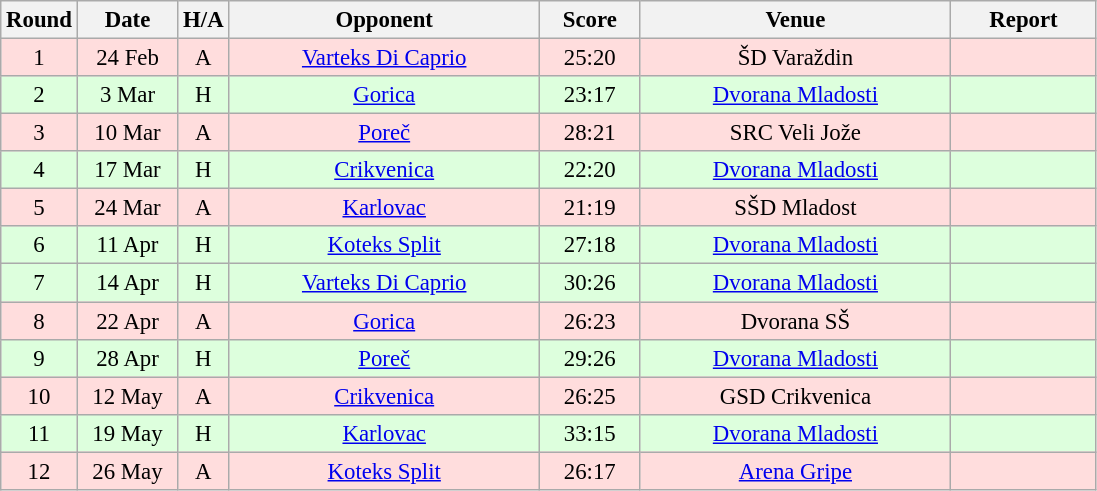<table class="wikitable sortable" style="text-align: center; font-size:95%;">
<tr>
<th width="30">Round</th>
<th width="60">Date</th>
<th width="20">H/A</th>
<th width="200">Opponent</th>
<th width="60">Score</th>
<th width="200">Venue</th>
<th width="90" class="unsortable">Report</th>
</tr>
<tr bgcolor="#ffdddd">
<td>1</td>
<td>24 Feb</td>
<td>A</td>
<td><a href='#'>Varteks Di Caprio</a></td>
<td>25:20</td>
<td>ŠD Varaždin</td>
<td></td>
</tr>
<tr bgcolor="#ddffdd">
<td>2</td>
<td>3 Mar</td>
<td>H</td>
<td><a href='#'>Gorica</a></td>
<td>23:17</td>
<td><a href='#'>Dvorana Mladosti</a></td>
<td></td>
</tr>
<tr bgcolor="#ffdddd">
<td>3</td>
<td>10 Mar</td>
<td>A</td>
<td><a href='#'>Poreč</a></td>
<td>28:21</td>
<td>SRC Veli Jože</td>
<td></td>
</tr>
<tr bgcolor="#ddffdd">
<td>4</td>
<td>17 Mar</td>
<td>H</td>
<td><a href='#'>Crikvenica</a></td>
<td>22:20</td>
<td><a href='#'>Dvorana Mladosti</a></td>
<td></td>
</tr>
<tr bgcolor="#ffdddd">
<td>5</td>
<td>24 Mar</td>
<td>A</td>
<td><a href='#'>Karlovac</a></td>
<td>21:19</td>
<td>SŠD Mladost</td>
<td></td>
</tr>
<tr bgcolor="#ddffdd">
<td>6</td>
<td>11 Apr</td>
<td>H</td>
<td><a href='#'>Koteks Split</a></td>
<td>27:18</td>
<td><a href='#'>Dvorana Mladosti</a></td>
<td></td>
</tr>
<tr bgcolor="#ddffdd">
<td>7</td>
<td>14 Apr</td>
<td>H</td>
<td><a href='#'>Varteks Di Caprio</a></td>
<td>30:26</td>
<td><a href='#'>Dvorana Mladosti</a></td>
<td></td>
</tr>
<tr bgcolor="#ffdddd">
<td>8</td>
<td>22 Apr</td>
<td>A</td>
<td><a href='#'>Gorica</a></td>
<td>26:23</td>
<td>Dvorana SŠ</td>
<td></td>
</tr>
<tr bgcolor="#ddffdd">
<td>9</td>
<td>28 Apr</td>
<td>H</td>
<td><a href='#'>Poreč</a></td>
<td>29:26</td>
<td><a href='#'>Dvorana Mladosti</a></td>
<td></td>
</tr>
<tr bgcolor="#ffdddd">
<td>10</td>
<td>12 May</td>
<td>A</td>
<td><a href='#'>Crikvenica</a></td>
<td>26:25</td>
<td>GSD Crikvenica</td>
<td></td>
</tr>
<tr bgcolor="#ddffdd">
<td>11</td>
<td>19 May</td>
<td>H</td>
<td><a href='#'>Karlovac</a></td>
<td>33:15</td>
<td><a href='#'>Dvorana Mladosti</a></td>
<td></td>
</tr>
<tr bgcolor="#ffdddd">
<td>12</td>
<td>26 May</td>
<td>A</td>
<td><a href='#'>Koteks Split</a></td>
<td>26:17</td>
<td><a href='#'>Arena Gripe</a></td>
<td></td>
</tr>
</table>
